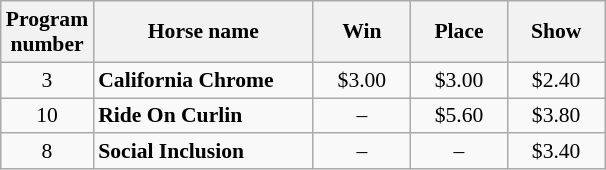<table class="wikitable sortable" style="font-size:90%">
<tr>
<th width="48px">Program <br> number</th>
<th width="140px">Horse name</th>
<th width="58px">Win</th>
<th width="58px">Place</th>
<th width="58px">Show</th>
</tr>
<tr>
<td align=center>3</td>
<td><strong>California Chrome</strong></td>
<td align=center>$3.00</td>
<td align=center>$3.00</td>
<td align=center>$2.40</td>
</tr>
<tr>
<td align=center>10</td>
<td><strong>Ride On Curlin</strong></td>
<td align=center>–</td>
<td align=center>$5.60</td>
<td align=center>$3.80</td>
</tr>
<tr>
<td align=center>8</td>
<td><strong>Social Inclusion</strong></td>
<td align=center>–</td>
<td align=center>–</td>
<td align=center>$3.40</td>
</tr>
</table>
